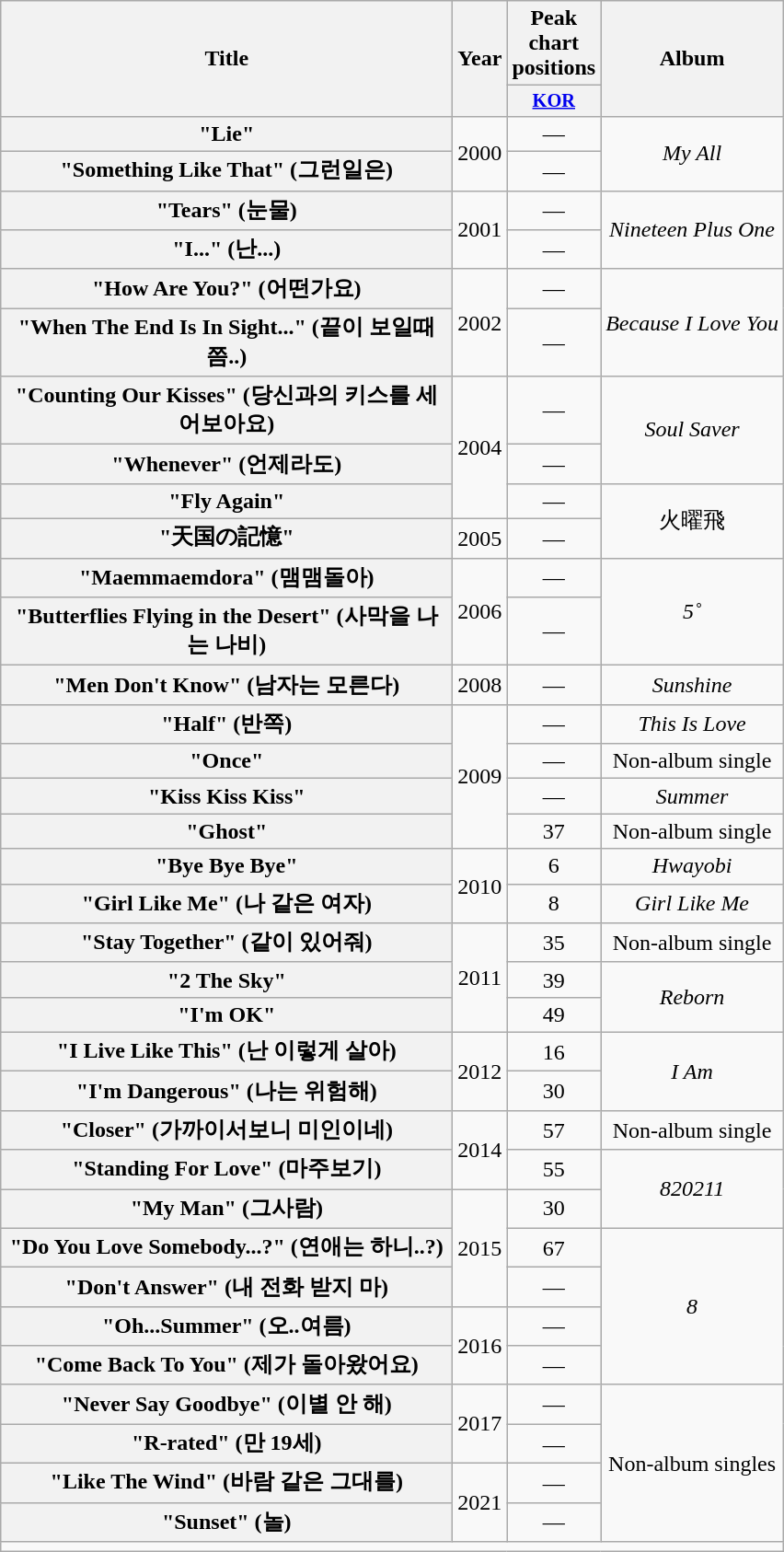<table class="wikitable plainrowheaders" style="text-align:center;">
<tr>
<th rowspan="2" scope="col" style="width:20em;">Title</th>
<th rowspan="2" scope="col">Year</th>
<th scope="col">Peak chart positions</th>
<th rowspan="2">Album</th>
</tr>
<tr>
<th scope="col" style="width:2.8em;font-size:85%;"><a href='#'>KOR</a><br></th>
</tr>
<tr>
<th scope="row">"Lie"</th>
<td rowspan="2">2000</td>
<td>—</td>
<td rowspan="2"><em>My All</em></td>
</tr>
<tr>
<th scope="row">"Something Like That" (그런일은)</th>
<td>—</td>
</tr>
<tr>
<th scope="row">"Tears" (눈물)</th>
<td rowspan="2">2001</td>
<td>—</td>
<td rowspan="2"><em>Nineteen Plus One</em></td>
</tr>
<tr>
<th scope="row">"I..." (난...)</th>
<td>—</td>
</tr>
<tr>
<th scope="row">"How Are You?" (어떤가요)</th>
<td rowspan="2">2002</td>
<td>—</td>
<td rowspan="2"><em>Because I Love You</em></td>
</tr>
<tr>
<th scope="row">"When The End Is In Sight..." (끝이 보일때쯤..)</th>
<td>—</td>
</tr>
<tr>
<th scope="row">"Counting Our Kisses" (당신과의 키스를 세어보아요)</th>
<td rowspan="3">2004</td>
<td>—</td>
<td rowspan="2"><em>Soul Saver</em></td>
</tr>
<tr>
<th scope="row">"Whenever" (언제라도)</th>
<td>—</td>
</tr>
<tr>
<th scope="row">"Fly Again"</th>
<td>—</td>
<td rowspan="2">火曜飛</td>
</tr>
<tr>
<th scope="row">"天国の記憶"</th>
<td>2005</td>
<td>—</td>
</tr>
<tr>
<th scope="row">"Maemmaemdora" (맴맴돌아)</th>
<td rowspan="2">2006</td>
<td>—</td>
<td rowspan="2"><em>5˚</em></td>
</tr>
<tr>
<th scope="row">"Butterflies Flying in the Desert" (사막을 나는 나비)</th>
<td>—</td>
</tr>
<tr>
<th scope="row">"Men Don't Know" (남자는 모른다)</th>
<td>2008</td>
<td>—</td>
<td><em>Sunshine</em></td>
</tr>
<tr>
<th scope="row">"Half" (반쪽)</th>
<td rowspan="4">2009</td>
<td>—</td>
<td><em>This Is Love</em></td>
</tr>
<tr>
<th scope="row">"Once"</th>
<td>—</td>
<td>Non-album single</td>
</tr>
<tr>
<th scope="row">"Kiss Kiss Kiss" </th>
<td>—</td>
<td><em>Summer</em></td>
</tr>
<tr>
<th scope="row">"Ghost" </th>
<td>37</td>
<td>Non-album single</td>
</tr>
<tr>
<th scope="row">"Bye Bye Bye"</th>
<td rowspan="2">2010</td>
<td>6</td>
<td><em>Hwayobi</em></td>
</tr>
<tr>
<th scope="row">"Girl Like Me" (나 같은 여자)</th>
<td>8</td>
<td><em>Girl Like Me</em></td>
</tr>
<tr>
<th scope="row">"Stay Together" (같이 있어줘) </th>
<td rowspan="3">2011</td>
<td>35</td>
<td>Non-album single</td>
</tr>
<tr>
<th scope="row">"2 The Sky"</th>
<td>39</td>
<td rowspan="2"><em>Reborn</em></td>
</tr>
<tr>
<th scope="row">"I'm OK"</th>
<td>49</td>
</tr>
<tr>
<th scope="row">"I Live Like This" (난 이렇게 살아)</th>
<td rowspan="2">2012</td>
<td>16</td>
<td rowspan="2"><em>I Am</em></td>
</tr>
<tr>
<th scope="row">"I'm Dangerous" (나는 위험해)</th>
<td>30</td>
</tr>
<tr>
<th scope="row">"Closer" (가까이서보니 미인이네) </th>
<td rowspan="2">2014</td>
<td>57</td>
<td>Non-album single</td>
</tr>
<tr>
<th scope="row">"Standing For Love" (마주보기)</th>
<td>55</td>
<td rowspan="2"><em>820211</em></td>
</tr>
<tr>
<th scope="row">"My Man" (그사람)</th>
<td rowspan="3">2015</td>
<td>30</td>
</tr>
<tr>
<th scope="row">"Do You Love Somebody...?" (연애는 하니..?)</th>
<td>67</td>
<td rowspan="4"><em>8</em></td>
</tr>
<tr>
<th scope="row">"Don't Answer" (내 전화 받지 마)</th>
<td>—</td>
</tr>
<tr>
<th scope="row">"Oh...Summer" (오..여름)</th>
<td rowspan="2">2016</td>
<td>—</td>
</tr>
<tr>
<th scope="row">"Come Back To You" (제가 돌아왔어요)</th>
<td>—</td>
</tr>
<tr>
<th scope="row">"Never Say Goodbye" (이별 안 해)</th>
<td rowspan="2">2017</td>
<td>—</td>
<td rowspan="4">Non-album singles</td>
</tr>
<tr>
<th scope="row">"R-rated" (만 19세)</th>
<td>—</td>
</tr>
<tr>
<th scope="row">"Like The Wind" (바람 같은 그대를)</th>
<td rowspan="2">2021</td>
<td>—</td>
</tr>
<tr>
<th scope="row">"Sunset" (놀)</th>
<td>—</td>
</tr>
<tr>
<td colspan="4"></td>
</tr>
</table>
